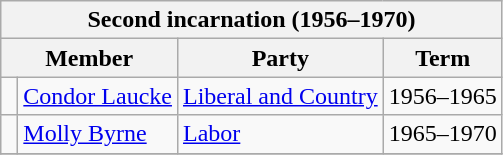<table class="wikitable">
<tr>
<th colspan=4>Second incarnation (1956–1970)</th>
</tr>
<tr>
<th colspan=2>Member</th>
<th>Party</th>
<th>Term</th>
</tr>
<tr>
<td> </td>
<td><a href='#'>Condor Laucke</a></td>
<td><a href='#'>Liberal and Country</a></td>
<td>1956–1965</td>
</tr>
<tr>
<td> </td>
<td><a href='#'>Molly Byrne</a></td>
<td><a href='#'>Labor</a></td>
<td>1965–1970</td>
</tr>
<tr>
</tr>
</table>
